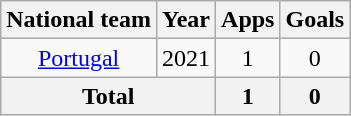<table class=wikitable style="text-align: center">
<tr>
<th>National team</th>
<th>Year</th>
<th>Apps</th>
<th>Goals</th>
</tr>
<tr>
<td><a href='#'>Portugal</a></td>
<td>2021</td>
<td>1</td>
<td>0</td>
</tr>
<tr>
<th colspan="2">Total</th>
<th>1</th>
<th>0</th>
</tr>
</table>
